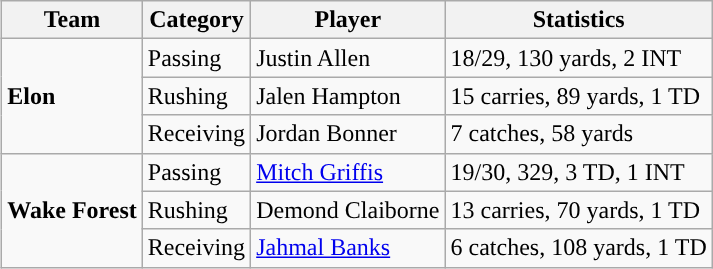<table class="wikitable" style="float: right;">
<tr>
<th>Team</th>
<th>Category</th>
<th>Player</th>
<th>Statistics</th>
</tr>
<tr>
<td rowspan=3><strong>Elon</strong></td>
<td>Passing</td>
<td>Justin Allen</td>
<td>18/29, 130 yards, 2 INT</td>
</tr>
<tr>
<td>Rushing</td>
<td>Jalen Hampton</td>
<td>15 carries, 89 yards, 1 TD</td>
</tr>
<tr>
<td>Receiving</td>
<td>Jordan Bonner</td>
<td>7 catches, 58 yards</td>
</tr>
<tr>
<td rowspan=3><strong>Wake Forest</strong></td>
<td>Passing</td>
<td><a href='#'>Mitch Griffis</a></td>
<td>19/30, 329, 3 TD, 1 INT</td>
</tr>
<tr>
<td>Rushing</td>
<td>Demond Claiborne</td>
<td>13 carries, 70 yards, 1 TD</td>
</tr>
<tr>
<td>Receiving</td>
<td><a href='#'>Jahmal Banks</a></td>
<td>6 catches, 108 yards, 1 TD</td>
</tr>
</table>
